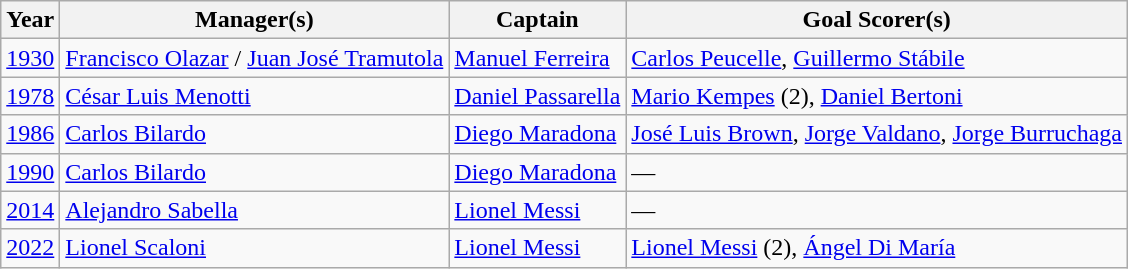<table class="wikitable">
<tr>
<th>Year</th>
<th>Manager(s)</th>
<th>Captain</th>
<th>Goal Scorer(s)</th>
</tr>
<tr>
<td><a href='#'>1930</a></td>
<td><a href='#'>Francisco Olazar</a> / <a href='#'>Juan José Tramutola</a></td>
<td><a href='#'>Manuel Ferreira</a></td>
<td><a href='#'>Carlos Peucelle</a>, <a href='#'>Guillermo Stábile</a></td>
</tr>
<tr>
<td><a href='#'>1978</a></td>
<td><a href='#'>César Luis Menotti</a></td>
<td><a href='#'>Daniel Passarella</a></td>
<td><a href='#'>Mario Kempes</a> (2), <a href='#'>Daniel Bertoni</a></td>
</tr>
<tr>
<td><a href='#'>1986</a></td>
<td><a href='#'>Carlos Bilardo</a></td>
<td><a href='#'>Diego Maradona</a></td>
<td><a href='#'>José Luis Brown</a>, <a href='#'>Jorge Valdano</a>, <a href='#'>Jorge Burruchaga</a></td>
</tr>
<tr>
<td><a href='#'>1990</a></td>
<td><a href='#'>Carlos Bilardo</a></td>
<td><a href='#'>Diego Maradona</a></td>
<td>—</td>
</tr>
<tr>
<td><a href='#'>2014</a></td>
<td><a href='#'>Alejandro Sabella</a></td>
<td><a href='#'>Lionel Messi</a></td>
<td>—</td>
</tr>
<tr>
<td><a href='#'>2022</a></td>
<td><a href='#'>Lionel Scaloni</a></td>
<td><a href='#'>Lionel Messi</a></td>
<td><a href='#'>Lionel Messi</a> (2), <a href='#'>Ángel Di María</a></td>
</tr>
</table>
